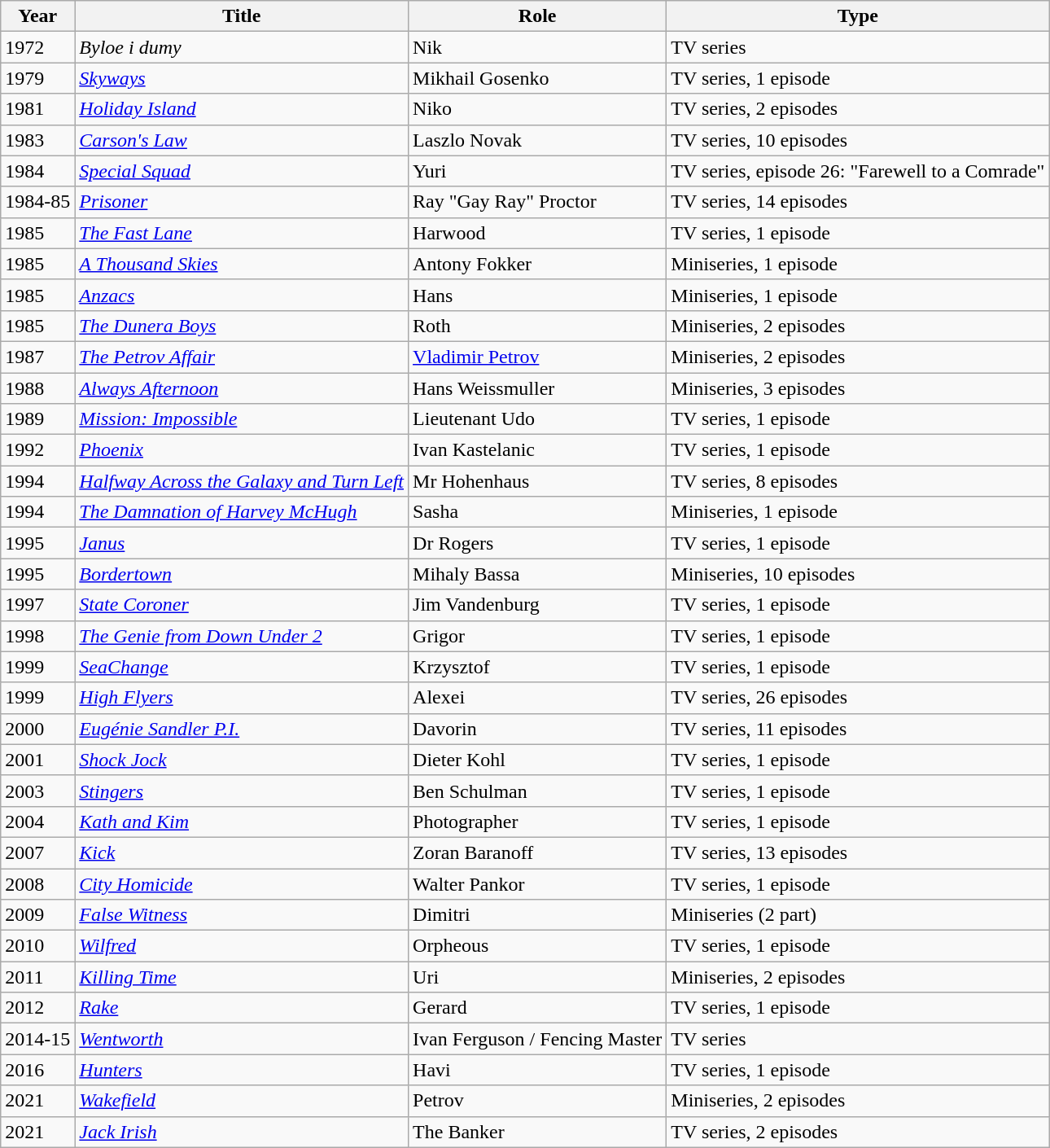<table class="wikitable">
<tr>
<th>Year</th>
<th>Title</th>
<th>Role</th>
<th>Type</th>
</tr>
<tr>
<td>1972</td>
<td><em>Byloe i dumy</em></td>
<td>Nik</td>
<td>TV series</td>
</tr>
<tr>
<td>1979</td>
<td><em><a href='#'>Skyways</a></em></td>
<td>Mikhail Gosenko</td>
<td>TV series, 1 episode</td>
</tr>
<tr>
<td>1981</td>
<td><em><a href='#'>Holiday Island</a></em></td>
<td>Niko</td>
<td>TV series, 2 episodes</td>
</tr>
<tr>
<td>1983</td>
<td><em><a href='#'>Carson's Law</a></em></td>
<td>Laszlo Novak</td>
<td>TV series, 10 episodes</td>
</tr>
<tr>
<td>1984</td>
<td><em><a href='#'>Special Squad</a></em></td>
<td>Yuri</td>
<td>TV series, episode 26: "Farewell to a Comrade"</td>
</tr>
<tr>
<td>1984-85</td>
<td><em><a href='#'>Prisoner</a></em></td>
<td>Ray "Gay Ray" Proctor</td>
<td>TV series, 14 episodes</td>
</tr>
<tr>
<td>1985</td>
<td><em><a href='#'>The Fast Lane</a></em></td>
<td>Harwood</td>
<td>TV series, 1 episode</td>
</tr>
<tr>
<td>1985</td>
<td><em><a href='#'>A Thousand Skies</a></em></td>
<td>Antony Fokker</td>
<td>Miniseries, 1 episode</td>
</tr>
<tr>
<td>1985</td>
<td><em><a href='#'>Anzacs</a></em></td>
<td>Hans</td>
<td>Miniseries, 1 episode</td>
</tr>
<tr>
<td>1985</td>
<td><em><a href='#'>The Dunera Boys</a></em></td>
<td>Roth</td>
<td>Miniseries, 2 episodes</td>
</tr>
<tr>
<td>1987</td>
<td><em><a href='#'>The Petrov Affair</a></em></td>
<td><a href='#'>Vladimir Petrov</a></td>
<td>Miniseries, 2 episodes</td>
</tr>
<tr>
<td>1988</td>
<td><em><a href='#'>Always Afternoon</a></em></td>
<td>Hans Weissmuller</td>
<td>Miniseries, 3 episodes</td>
</tr>
<tr>
<td>1989</td>
<td><em><a href='#'>Mission: Impossible</a></em></td>
<td>Lieutenant Udo</td>
<td>TV series, 1 episode</td>
</tr>
<tr>
<td>1992</td>
<td><em><a href='#'>Phoenix</a></em></td>
<td>Ivan Kastelanic</td>
<td>TV series, 1 episode</td>
</tr>
<tr>
<td>1994</td>
<td><em><a href='#'>Halfway Across the Galaxy and Turn Left</a></em></td>
<td>Mr Hohenhaus</td>
<td>TV series, 8 episodes</td>
</tr>
<tr>
<td>1994</td>
<td><em><a href='#'>The Damnation of Harvey McHugh</a></em></td>
<td>Sasha</td>
<td>Miniseries, 1 episode</td>
</tr>
<tr>
<td>1995</td>
<td><em><a href='#'>Janus</a></em></td>
<td>Dr Rogers</td>
<td>TV series, 1 episode</td>
</tr>
<tr>
<td>1995</td>
<td><em><a href='#'>Bordertown</a></em></td>
<td>Mihaly Bassa</td>
<td>Miniseries, 10 episodes</td>
</tr>
<tr>
<td>1997</td>
<td><em><a href='#'>State Coroner</a></em></td>
<td>Jim Vandenburg</td>
<td>TV series, 1 episode</td>
</tr>
<tr>
<td>1998</td>
<td><em><a href='#'>The Genie from Down Under 2</a></em></td>
<td>Grigor</td>
<td>TV series, 1 episode</td>
</tr>
<tr>
<td>1999</td>
<td><em><a href='#'>SeaChange</a></em></td>
<td>Krzysztof</td>
<td>TV series, 1 episode</td>
</tr>
<tr>
<td>1999</td>
<td><em><a href='#'>High Flyers</a></em></td>
<td>Alexei</td>
<td>TV series, 26 episodes</td>
</tr>
<tr>
<td>2000</td>
<td><em><a href='#'>Eugénie Sandler P.I.</a></em></td>
<td>Davorin</td>
<td>TV series, 11 episodes</td>
</tr>
<tr>
<td>2001</td>
<td><em><a href='#'>Shock Jock</a></em></td>
<td>Dieter Kohl</td>
<td>TV series, 1 episode</td>
</tr>
<tr>
<td>2003</td>
<td><em><a href='#'>Stingers</a></em></td>
<td>Ben Schulman</td>
<td>TV series, 1 episode</td>
</tr>
<tr>
<td>2004</td>
<td><em><a href='#'>Kath and Kim</a></em></td>
<td>Photographer</td>
<td>TV series, 1 episode</td>
</tr>
<tr>
<td>2007</td>
<td><em><a href='#'>Kick</a></em></td>
<td>Zoran Baranoff</td>
<td>TV series, 13 episodes</td>
</tr>
<tr>
<td>2008</td>
<td><em><a href='#'>City Homicide</a></em></td>
<td>Walter Pankor</td>
<td>TV series, 1 episode</td>
</tr>
<tr>
<td>2009</td>
<td><em><a href='#'>False Witness</a></em></td>
<td>Dimitri</td>
<td>Miniseries (2 part)</td>
</tr>
<tr>
<td>2010</td>
<td><em><a href='#'>Wilfred</a></em></td>
<td>Orpheous</td>
<td>TV series, 1 episode</td>
</tr>
<tr>
<td>2011</td>
<td><em><a href='#'>Killing Time</a></em></td>
<td>Uri</td>
<td>Miniseries, 2 episodes</td>
</tr>
<tr>
<td>2012</td>
<td><em><a href='#'>Rake</a></em></td>
<td>Gerard</td>
<td>TV series, 1 episode</td>
</tr>
<tr>
<td>2014-15</td>
<td><em><a href='#'>Wentworth</a></em></td>
<td>Ivan Ferguson / Fencing Master</td>
<td>TV series</td>
</tr>
<tr>
<td>2016</td>
<td><em><a href='#'>Hunters</a></em></td>
<td>Havi</td>
<td>TV series, 1 episode</td>
</tr>
<tr>
<td>2021</td>
<td><em><a href='#'>Wakefield</a></em></td>
<td>Petrov</td>
<td>Miniseries, 2 episodes</td>
</tr>
<tr>
<td>2021</td>
<td><em><a href='#'>Jack Irish</a></em></td>
<td>The Banker</td>
<td>TV series, 2 episodes</td>
</tr>
</table>
